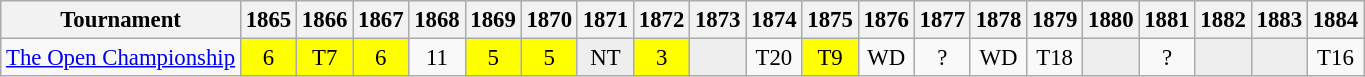<table class="wikitable" style="font-size:95%;text-align:center;">
<tr>
<th>Tournament</th>
<th>1865</th>
<th>1866</th>
<th>1867</th>
<th>1868</th>
<th>1869</th>
<th>1870</th>
<th>1871</th>
<th>1872</th>
<th>1873</th>
<th>1874</th>
<th>1875</th>
<th>1876</th>
<th>1877</th>
<th>1878</th>
<th>1879</th>
<th>1880</th>
<th>1881</th>
<th>1882</th>
<th>1883</th>
<th>1884</th>
</tr>
<tr>
<td align=left><a href='#'>The Open Championship</a></td>
<td style="background:yellow;">6</td>
<td style="background:yellow;">T7</td>
<td style="background:yellow;">6</td>
<td>11</td>
<td style="background:yellow;">5</td>
<td style="background:yellow;">5</td>
<td style="background:#eeeeee;">NT</td>
<td style="background:yellow;">3</td>
<td style="background:#eeeeee;"></td>
<td>T20</td>
<td style="background:yellow;">T9</td>
<td>WD</td>
<td>?</td>
<td>WD</td>
<td>T18</td>
<td style="background:#eeeeee;"></td>
<td>?</td>
<td style="background:#eeeeee;"></td>
<td style="background:#eeeeee;"></td>
<td>T16</td>
</tr>
</table>
